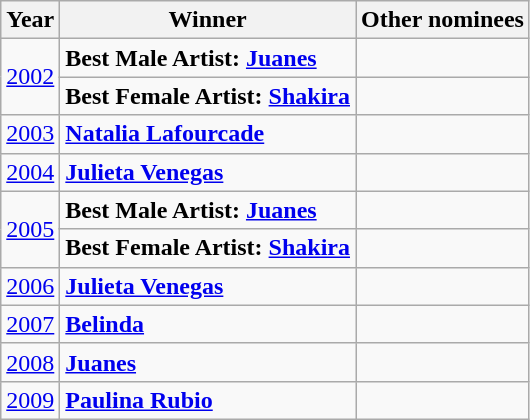<table class="wikitable">
<tr>
<th>Year</th>
<th>Winner</th>
<th>Other nominees</th>
</tr>
<tr>
<td rowspan="2"><a href='#'>2002</a></td>
<td><strong>Best Male Artist: <a href='#'>Juanes</a></strong></td>
<td></td>
</tr>
<tr>
<td><strong>Best Female Artist: <a href='#'>Shakira</a></strong></td>
<td></td>
</tr>
<tr>
<td><a href='#'>2003</a></td>
<td><strong><a href='#'>Natalia Lafourcade</a></strong></td>
<td></td>
</tr>
<tr>
<td><a href='#'>2004</a></td>
<td><strong><a href='#'>Julieta Venegas</a></strong></td>
<td></td>
</tr>
<tr>
<td rowspan="2"><a href='#'>2005</a></td>
<td><strong>Best Male Artist: <a href='#'>Juanes</a></strong></td>
<td></td>
</tr>
<tr>
<td><strong>Best Female Artist: <a href='#'>Shakira</a></strong></td>
<td></td>
</tr>
<tr>
<td><a href='#'>2006</a></td>
<td><strong><a href='#'>Julieta Venegas</a></strong></td>
<td></td>
</tr>
<tr>
<td><a href='#'>2007</a></td>
<td><strong><a href='#'>Belinda</a></strong></td>
<td></td>
</tr>
<tr>
<td><a href='#'>2008</a></td>
<td><strong><a href='#'>Juanes</a></strong></td>
<td></td>
</tr>
<tr>
<td><a href='#'>2009</a></td>
<td><strong><a href='#'>Paulina Rubio</a></strong></td>
<td></td>
</tr>
</table>
